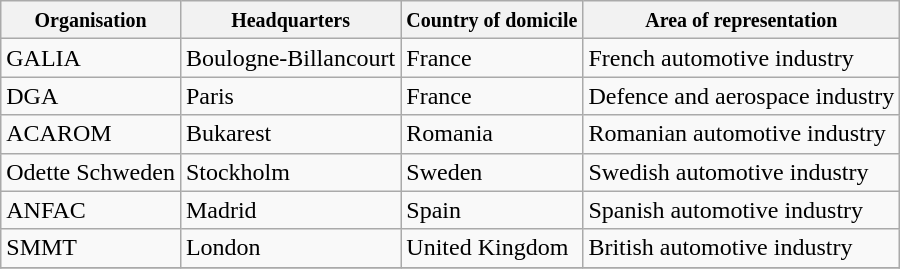<table class="wikitable">
<tr>
<th><small>Organisation</small></th>
<th><small>Headquarters</small></th>
<th><small>Country of domicile</small></th>
<th><small>Area of representation</small></th>
</tr>
<tr>
<td>GALIA</td>
<td>Boulogne-Billancourt</td>
<td> France</td>
<td>French automotive industry</td>
</tr>
<tr>
<td>DGA</td>
<td>Paris</td>
<td> France</td>
<td>Defence and aerospace industry</td>
</tr>
<tr>
<td>ACAROM</td>
<td>Bukarest</td>
<td> Romania</td>
<td>Romanian automotive industry</td>
</tr>
<tr>
<td>Odette Schweden</td>
<td>Stockholm</td>
<td> Sweden</td>
<td>Swedish automotive industry</td>
</tr>
<tr>
<td>ANFAC</td>
<td>Madrid</td>
<td> Spain</td>
<td>Spanish automotive industry</td>
</tr>
<tr>
<td>SMMT</td>
<td>London</td>
<td> United Kingdom</td>
<td>British automotive industry</td>
</tr>
<tr>
</tr>
</table>
